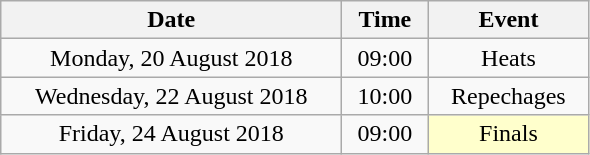<table class = "wikitable" style="text-align:center;">
<tr>
<th width=220>Date</th>
<th width=50>Time</th>
<th width=100>Event</th>
</tr>
<tr>
<td>Monday, 20 August 2018</td>
<td>09:00</td>
<td>Heats</td>
</tr>
<tr>
<td>Wednesday, 22 August 2018</td>
<td>10:00</td>
<td>Repechages</td>
</tr>
<tr>
<td>Friday, 24 August 2018</td>
<td>09:00</td>
<td bgcolor=ffffcc>Finals</td>
</tr>
</table>
